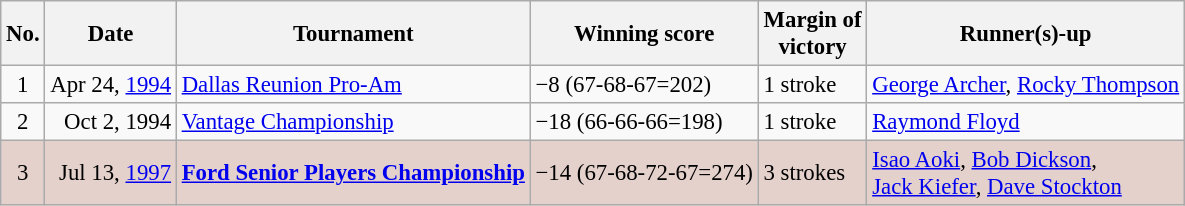<table class="wikitable" style="font-size:95%;">
<tr>
<th>No.</th>
<th>Date</th>
<th>Tournament</th>
<th>Winning score</th>
<th>Margin of<br>victory</th>
<th>Runner(s)-up</th>
</tr>
<tr>
<td align=center>1</td>
<td align=right>Apr 24, <a href='#'>1994</a></td>
<td><a href='#'>Dallas Reunion Pro-Am</a></td>
<td>−8 (67-68-67=202)</td>
<td>1 stroke</td>
<td> <a href='#'>George Archer</a>,  <a href='#'>Rocky Thompson</a></td>
</tr>
<tr>
<td align=center>2</td>
<td align=right>Oct 2, 1994</td>
<td><a href='#'>Vantage Championship</a></td>
<td>−18 (66-66-66=198)</td>
<td>1 stroke</td>
<td> <a href='#'>Raymond Floyd</a></td>
</tr>
<tr style="background:#e5d1cb;">
<td align=center>3</td>
<td align=right>Jul 13, <a href='#'>1997</a></td>
<td><strong><a href='#'>Ford Senior Players Championship</a></strong></td>
<td>−14 (67-68-72-67=274)</td>
<td>3 strokes</td>
<td> <a href='#'>Isao Aoki</a>,  <a href='#'>Bob Dickson</a>,<br> <a href='#'>Jack Kiefer</a>,  <a href='#'>Dave Stockton</a></td>
</tr>
</table>
